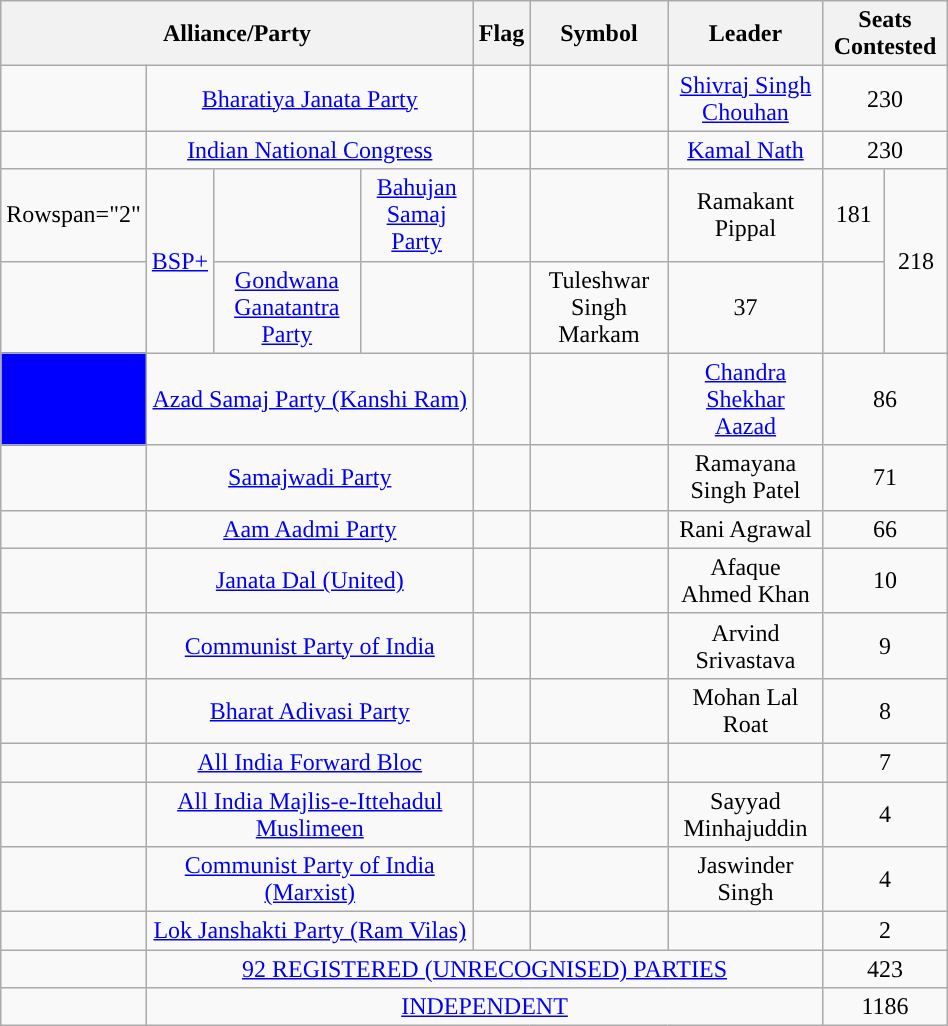<table class="wikitable" width="50%" style="text-align:center;">
<tr>
<th colspan="4">Alliance/Party</th>
<th>Flag</th>
<th>Symbol</th>
<th>Leader</th>
<th colspan="2">Seats Contested</th>
</tr>
<tr>
<td></td>
<td colspan="3"><a href='#'>Bharatiya Janata Party</a></td>
<td></td>
<td></td>
<td><a href='#'>Shivraj Singh Chouhan</a></td>
<td colspan="2">230</td>
</tr>
<tr>
<td></td>
<td colspan="3"><a href='#'>Indian National Congress</a></td>
<td></td>
<td></td>
<td><a href='#'>Kamal Nath</a></td>
<td colspan="2">230</td>
</tr>
<tr>
<td>Rowspan="2" </td>
<td rowspan="2"><a href='#'>BSP+</a></td>
<td></td>
<td><a href='#'>Bahujan Samaj Party</a></td>
<td></td>
<td></td>
<td>Ramakant Pippal</td>
<td>181</td>
<td rowspan="2">218</td>
</tr>
<tr>
<td></td>
<td><a href='#'>Gondwana Ganatantra Party</a></td>
<td></td>
<td></td>
<td>Tuleshwar Singh Markam</td>
<td>37</td>
</tr>
<tr>
<td bgcolor="blue"></td>
<td colspan="3"><a href='#'>Azad Samaj Party (Kanshi Ram)</a></td>
<td></td>
<td></td>
<td><a href='#'>Chandra Shekhar Aazad</a></td>
<td colspan="2">86</td>
</tr>
<tr>
<td></td>
<td colspan="3"><a href='#'>Samajwadi Party</a></td>
<td></td>
<td></td>
<td>Ramayana Singh Patel</td>
<td colspan="2">71</td>
</tr>
<tr>
<td></td>
<td colspan="3"><a href='#'>Aam Aadmi Party</a></td>
<td></td>
<td></td>
<td>Rani Agrawal</td>
<td colspan="2">66</td>
</tr>
<tr>
<td></td>
<td colspan="3"><a href='#'>Janata Dal (United)</a></td>
<td></td>
<td></td>
<td>Afaque Ahmed Khan</td>
<td colspan="2">10</td>
</tr>
<tr>
<td></td>
<td colspan="3"><a href='#'>Communist Party of India</a></td>
<td></td>
<td></td>
<td>Arvind Srivastava</td>
<td colspan="2">9</td>
</tr>
<tr>
<td></td>
<td colspan="3"><a href='#'>Bharat Adivasi Party</a></td>
<td></td>
<td></td>
<td>Mohan Lal Roat</td>
<td colspan="2">8</td>
</tr>
<tr>
<td></td>
<td colspan="3"><a href='#'>All India Forward Bloc</a></td>
<td></td>
<td></td>
<td></td>
<td colspan="2">7</td>
</tr>
<tr>
<td></td>
<td colspan="3"><a href='#'>All India Majlis-e-Ittehadul Muslimeen</a></td>
<td></td>
<td></td>
<td>Sayyad Minhajuddin</td>
<td colspan="2">4</td>
</tr>
<tr>
<td></td>
<td colspan="3"><a href='#'>Communist Party of India (Marxist)</a></td>
<td></td>
<td></td>
<td>Jaswinder Singh</td>
<td colspan="2">4</td>
</tr>
<tr>
<td></td>
<td colspan="3"><a href='#'>Lok Janshakti Party (Ram Vilas)</a></td>
<td></td>
<td></td>
<td></td>
<td colspan="2">2</td>
</tr>
<tr>
<td></td>
<td colspan="6"><a href='#'>92 REGISTERED (UNRECOGNISED) PARTIES</a></td>
<td colspan="2">423</td>
</tr>
<tr>
<td></td>
<td colspan="6"><a href='#'>INDEPENDENT</a></td>
<td colspan="2">1186</td>
</tr>
</table>
